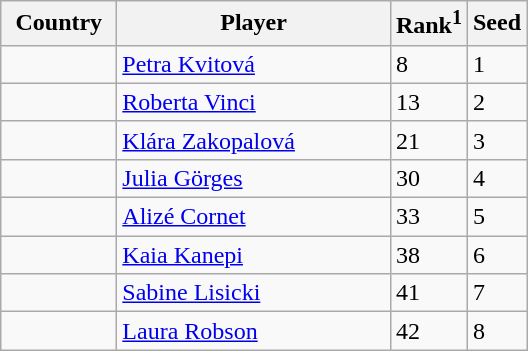<table class="sortable wikitable">
<tr>
<th width="70">Country</th>
<th width="175">Player</th>
<th>Rank<sup>1</sup></th>
<th>Seed</th>
</tr>
<tr>
<td></td>
<td><a href='#'>Petra Kvitová</a></td>
<td>8</td>
<td>1</td>
</tr>
<tr>
<td></td>
<td><a href='#'>Roberta Vinci</a></td>
<td>13</td>
<td>2</td>
</tr>
<tr>
<td></td>
<td><a href='#'>Klára Zakopalová</a></td>
<td>21</td>
<td>3</td>
</tr>
<tr>
<td></td>
<td><a href='#'>Julia Görges</a></td>
<td>30</td>
<td>4</td>
</tr>
<tr>
<td></td>
<td><a href='#'>Alizé Cornet</a></td>
<td>33</td>
<td>5</td>
</tr>
<tr>
<td></td>
<td><a href='#'>Kaia Kanepi</a></td>
<td>38</td>
<td>6</td>
</tr>
<tr>
<td></td>
<td><a href='#'>Sabine Lisicki</a></td>
<td>41</td>
<td>7</td>
</tr>
<tr>
<td></td>
<td><a href='#'>Laura Robson</a></td>
<td>42</td>
<td>8</td>
</tr>
</table>
